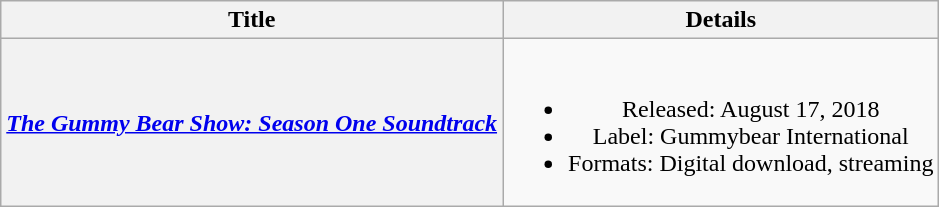<table class="wikitable plainrowheaders" style="text-align:center;">
<tr>
<th scope="col">Title</th>
<th scope="col">Details</th>
</tr>
<tr>
<th scope="row"><em><a href='#'>The Gummy Bear Show: Season One Soundtrack</a></em></th>
<td><br><ul><li>Released: August 17, 2018</li><li>Label: Gummybear International</li><li>Formats: Digital download, streaming</li></ul></td>
</tr>
</table>
